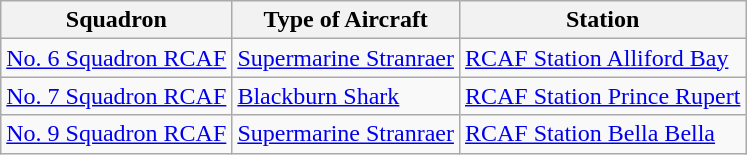<table class="wikitable">
<tr>
<th>Squadron</th>
<th>Type of Aircraft</th>
<th>Station</th>
</tr>
<tr>
<td><a href='#'>No. 6 Squadron RCAF</a></td>
<td><a href='#'>Supermarine Stranraer</a></td>
<td><a href='#'>RCAF Station Alliford Bay</a></td>
</tr>
<tr>
<td><a href='#'>No. 7 Squadron RCAF</a></td>
<td><a href='#'>Blackburn Shark</a></td>
<td><a href='#'>RCAF Station Prince Rupert</a></td>
</tr>
<tr>
<td><a href='#'>No. 9 Squadron RCAF</a></td>
<td><a href='#'>Supermarine Stranraer</a></td>
<td><a href='#'>RCAF Station Bella Bella</a></td>
</tr>
</table>
